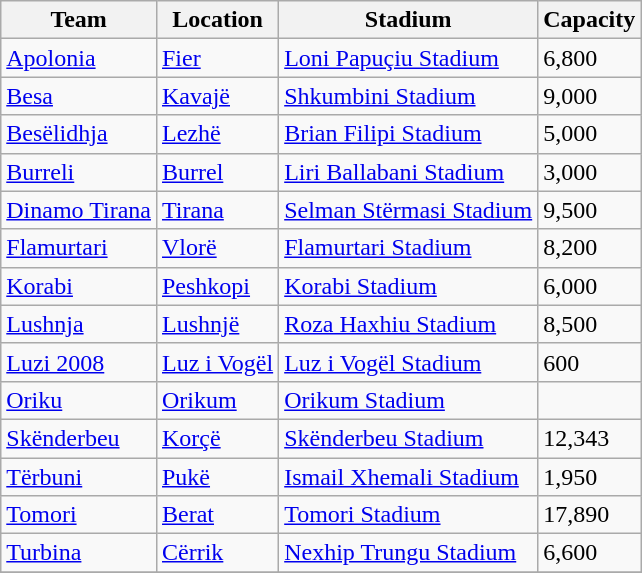<table class="wikitable sortable">
<tr>
<th>Team</th>
<th>Location</th>
<th>Stadium</th>
<th>Capacity</th>
</tr>
<tr>
<td><a href='#'>Apolonia</a></td>
<td><a href='#'>Fier</a></td>
<td><a href='#'>Loni Papuçiu Stadium</a></td>
<td>6,800</td>
</tr>
<tr>
<td><a href='#'>Besa</a></td>
<td><a href='#'>Kavajë</a></td>
<td><a href='#'>Shkumbini Stadium</a></td>
<td>9,000</td>
</tr>
<tr>
<td><a href='#'>Besëlidhja</a></td>
<td><a href='#'>Lezhë</a></td>
<td><a href='#'>Brian Filipi Stadium</a></td>
<td>5,000</td>
</tr>
<tr>
<td><a href='#'>Burreli</a></td>
<td><a href='#'>Burrel</a></td>
<td><a href='#'>Liri Ballabani Stadium</a></td>
<td>3,000</td>
</tr>
<tr>
<td><a href='#'>Dinamo Tirana</a></td>
<td><a href='#'>Tirana</a></td>
<td><a href='#'>Selman Stërmasi Stadium</a></td>
<td>9,500</td>
</tr>
<tr>
<td><a href='#'>Flamurtari</a></td>
<td><a href='#'>Vlorë</a></td>
<td><a href='#'>Flamurtari Stadium</a></td>
<td>8,200</td>
</tr>
<tr>
<td><a href='#'>Korabi</a></td>
<td><a href='#'>Peshkopi</a></td>
<td><a href='#'>Korabi Stadium</a></td>
<td>6,000</td>
</tr>
<tr>
<td><a href='#'>Lushnja</a></td>
<td><a href='#'>Lushnjë</a></td>
<td><a href='#'>Roza Haxhiu Stadium</a></td>
<td>8,500</td>
</tr>
<tr>
<td><a href='#'>Luzi 2008</a></td>
<td><a href='#'>Luz i Vogël</a></td>
<td><a href='#'>Luz i Vogël Stadium</a></td>
<td>600</td>
</tr>
<tr>
<td><a href='#'>Oriku</a></td>
<td><a href='#'>Orikum</a></td>
<td><a href='#'>Orikum Stadium</a></td>
<td></td>
</tr>
<tr>
<td><a href='#'>Skënderbeu</a></td>
<td><a href='#'>Korçë</a></td>
<td><a href='#'>Skënderbeu Stadium</a></td>
<td>12,343</td>
</tr>
<tr>
<td><a href='#'>Tërbuni</a></td>
<td><a href='#'>Pukë</a></td>
<td><a href='#'>Ismail Xhemali Stadium</a></td>
<td>1,950</td>
</tr>
<tr>
<td><a href='#'>Tomori</a></td>
<td><a href='#'>Berat</a></td>
<td><a href='#'>Tomori Stadium</a></td>
<td>17,890</td>
</tr>
<tr>
<td><a href='#'>Turbina</a></td>
<td><a href='#'>Cërrik</a></td>
<td><a href='#'>Nexhip Trungu Stadium</a></td>
<td>6,600</td>
</tr>
<tr>
</tr>
</table>
